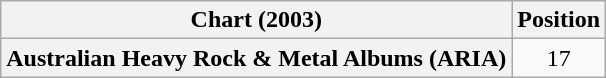<table class="wikitable sortable plainrowheaders">
<tr>
<th>Chart (2003)</th>
<th>Position</th>
</tr>
<tr>
<th scope="row">Australian Heavy Rock & Metal Albums (ARIA)</th>
<td style="text-align:center;">17</td>
</tr>
</table>
